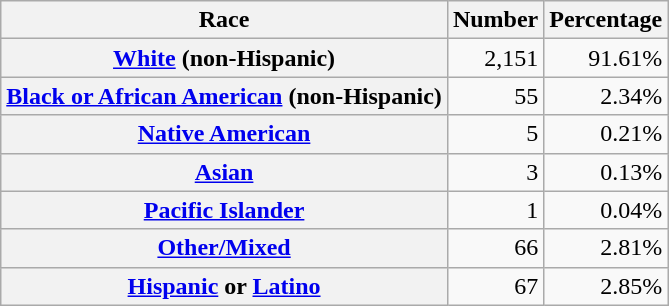<table class="wikitable" style="text-align:right">
<tr>
<th scope="col">Race</th>
<th scope="col">Number</th>
<th scope="col">Percentage</th>
</tr>
<tr>
<th scope="row"><a href='#'>White</a> (non-Hispanic)</th>
<td>2,151</td>
<td>91.61%</td>
</tr>
<tr>
<th scope="row"><a href='#'>Black or African American</a> (non-Hispanic)</th>
<td>55</td>
<td>2.34%</td>
</tr>
<tr>
<th scope="row"><a href='#'>Native American</a></th>
<td>5</td>
<td>0.21%</td>
</tr>
<tr>
<th scope="row"><a href='#'>Asian</a></th>
<td>3</td>
<td>0.13%</td>
</tr>
<tr>
<th scope="row"><a href='#'>Pacific Islander</a></th>
<td>1</td>
<td>0.04%</td>
</tr>
<tr>
<th scope="row"><a href='#'>Other/Mixed</a></th>
<td>66</td>
<td>2.81%</td>
</tr>
<tr>
<th scope="row"><a href='#'>Hispanic</a> or <a href='#'>Latino</a></th>
<td>67</td>
<td>2.85%</td>
</tr>
</table>
